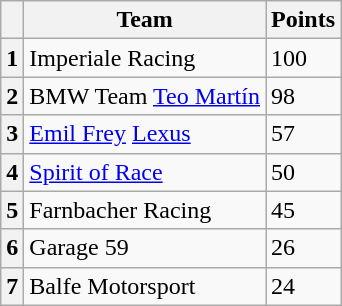<table class="wikitable">
<tr>
<th></th>
<th>Team</th>
<th>Points</th>
</tr>
<tr>
<th>1</th>
<td> Imperiale Racing</td>
<td>100</td>
</tr>
<tr>
<th>2</th>
<td> BMW Team <a href='#'>Teo Martín</a></td>
<td>98</td>
</tr>
<tr>
<th>3</th>
<td> <a href='#'>Emil Frey</a> <a href='#'>Lexus</a></td>
<td>57</td>
</tr>
<tr>
<th>4</th>
<td> <a href='#'>Spirit of Race</a></td>
<td>50</td>
</tr>
<tr>
<th>5</th>
<td> Farnbacher Racing</td>
<td>45</td>
</tr>
<tr>
<th>6</th>
<td> Garage 59</td>
<td>26</td>
</tr>
<tr>
<th>7</th>
<td> Balfe Motorsport</td>
<td>24</td>
</tr>
</table>
